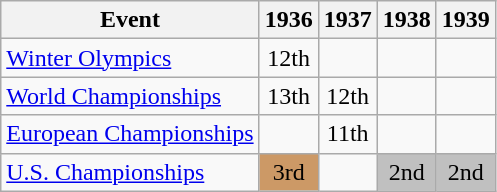<table class="wikitable">
<tr>
<th>Event</th>
<th>1936</th>
<th>1937</th>
<th>1938</th>
<th>1939</th>
</tr>
<tr>
<td><a href='#'>Winter Olympics</a></td>
<td align="center">12th</td>
<td></td>
<td></td>
<td></td>
</tr>
<tr>
<td><a href='#'>World Championships</a></td>
<td align="center">13th</td>
<td align="center">12th</td>
<td></td>
<td></td>
</tr>
<tr>
<td><a href='#'>European Championships</a></td>
<td></td>
<td align="center">11th</td>
<td></td>
<td></td>
</tr>
<tr>
<td><a href='#'>U.S. Championships</a></td>
<td align="center" bgcolor="cc9966">3rd</td>
<td></td>
<td align="center" bgcolor="silver">2nd</td>
<td align="center" bgcolor="silver">2nd</td>
</tr>
</table>
